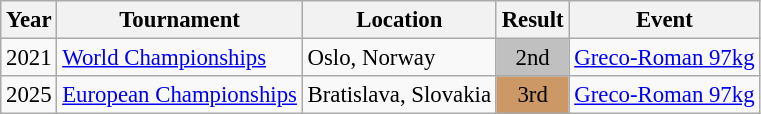<table class="wikitable" style="font-size:95%;">
<tr>
<th>Year</th>
<th>Tournament</th>
<th>Location</th>
<th>Result</th>
<th>Event</th>
</tr>
<tr>
<td>2021</td>
<td><a href='#'>World Championships</a></td>
<td>Oslo, Norway</td>
<td align="center" bgcolor="silver">2nd</td>
<td><a href='#'>Greco-Roman 97kg</a></td>
</tr>
<tr>
<td>2025</td>
<td><a href='#'>European Championships</a></td>
<td>Bratislava, Slovakia</td>
<td align="center" bgcolor="cc9966">3rd</td>
<td><a href='#'>Greco-Roman 97kg</a></td>
</tr>
</table>
